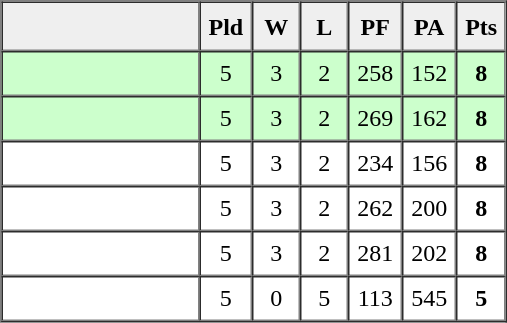<table border=1 cellpadding=5 cellspacing=0>
<tr>
<th bgcolor="#efefef" width="120">　</th>
<th bgcolor="#efefef" width="20">Pld</th>
<th bgcolor="#efefef" width="20">W</th>
<th bgcolor="#efefef" width="20">L</th>
<th bgcolor="#efefef" width="20">PF</th>
<th bgcolor="#efefef" width="20">PA</th>
<th bgcolor="#efefef" width="20">Pts</th>
</tr>
<tr align=center bgcolor="#ccffcc">
<td align=left></td>
<td>5</td>
<td>3</td>
<td>2</td>
<td>258</td>
<td>152</td>
<td><strong>8</strong></td>
</tr>
<tr align=center bgcolor="#ccffcc">
<td align=left></td>
<td>5</td>
<td>3</td>
<td>2</td>
<td>269</td>
<td>162</td>
<td><strong>8</strong></td>
</tr>
<tr align=center>
<td align=left></td>
<td>5</td>
<td>3</td>
<td>2</td>
<td>234</td>
<td>156</td>
<td><strong>8</strong></td>
</tr>
<tr align=center>
<td align=left></td>
<td>5</td>
<td>3</td>
<td>2</td>
<td>262</td>
<td>200</td>
<td><strong>8</strong></td>
</tr>
<tr align=center>
<td align=left></td>
<td>5</td>
<td>3</td>
<td>2</td>
<td>281</td>
<td>202</td>
<td><strong>8</strong></td>
</tr>
<tr align=center>
<td align=left></td>
<td>5</td>
<td>0</td>
<td>5</td>
<td>113</td>
<td>545</td>
<td><strong>5</strong></td>
</tr>
</table>
